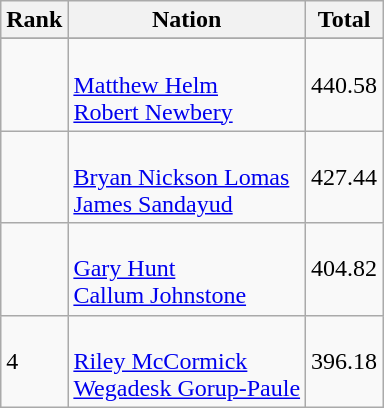<table class="wikitable">
<tr>
<th>Rank</th>
<th>Nation</th>
<th>Total</th>
</tr>
<tr>
</tr>
<tr>
<td></td>
<td align=left><br><a href='#'>Matthew Helm</a><br><a href='#'>Robert Newbery</a></td>
<td>440.58</td>
</tr>
<tr>
<td></td>
<td align=left><br><a href='#'>Bryan Nickson Lomas</a><br><a href='#'>James Sandayud</a></td>
<td>427.44</td>
</tr>
<tr>
<td></td>
<td align=left><br><a href='#'>Gary Hunt</a><br><a href='#'>Callum Johnstone</a></td>
<td>404.82</td>
</tr>
<tr>
<td>4</td>
<td align=left><br><a href='#'>Riley McCormick</a><br><a href='#'>Wegadesk Gorup-Paule</a></td>
<td>396.18</td>
</tr>
</table>
